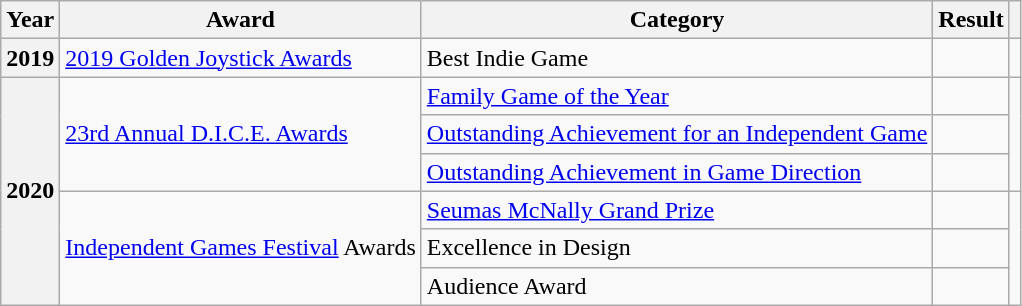<table class="wikitable sortable">
<tr>
<th scope="col">Year</th>
<th scope="col">Award</th>
<th scope="col">Category</th>
<th scope="col">Result</th>
<th scope="col"></th>
</tr>
<tr>
<th scope="row" rowspan="1" style="text-align: center;">2019</th>
<td><a href='#'>2019 Golden Joystick Awards</a></td>
<td>Best Indie Game</td>
<td></td>
<td style="text-align: center;"></td>
</tr>
<tr>
<th scope="row" rowspan="6" style="text-align: center;">2020</th>
<td rowspan="3"><a href='#'>23rd Annual D.I.C.E. Awards</a></td>
<td><a href='#'>Family Game of the Year</a></td>
<td></td>
<td rowspan="3" style="text-align: center;"></td>
</tr>
<tr>
<td><a href='#'>Outstanding Achievement for an Independent Game</a></td>
<td></td>
</tr>
<tr>
<td><a href='#'>Outstanding Achievement in Game Direction</a></td>
<td></td>
</tr>
<tr>
<td rowspan="3"><a href='#'>Independent Games Festival</a> Awards</td>
<td><a href='#'>Seumas McNally Grand Prize</a></td>
<td></td>
<td rowspan="3" style="text-align: center;"></td>
</tr>
<tr>
<td>Excellence in Design</td>
<td></td>
</tr>
<tr>
<td>Audience Award</td>
<td></td>
</tr>
</table>
